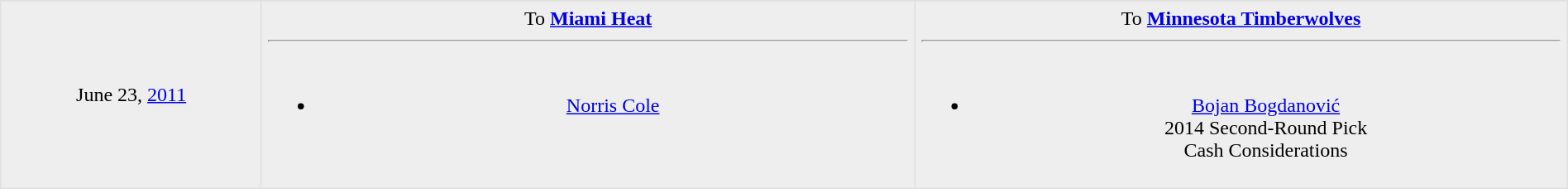<table border=1 style="border-collapse:collapse; text-align: center; width: 100%" bordercolor="#DFDFDF"  cellpadding="5">
<tr>
</tr>
<tr bgcolor="eeeeee">
<td style="width:12%">June 23, <a href='#'>2011</a></td>
<td style="width:30%" valign="top">To <strong><a href='#'>Miami Heat</a></strong><hr><br><ul><li> <a href='#'>Norris Cole</a></li></ul></td>
<td style="width:30%" valign="top">To <strong><a href='#'>Minnesota Timberwolves</a></strong> <hr><br><ul><li> <a href='#'>Bojan Bogdanović</a><br>2014 Second-Round Pick<br>Cash Considerations</li></ul></td>
</tr>
</table>
